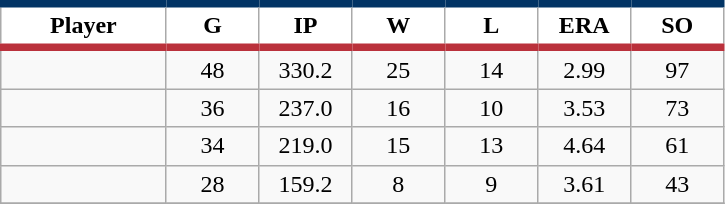<table class="wikitable sortable">
<tr>
<th style="background:#FFFFFF; border-top:#023465 5px solid; border-bottom:#ba313c 5px solid;" width="16%">Player</th>
<th style="background:#FFFFFF; border-top:#023465 5px solid; border-bottom:#ba313c 5px solid;" width="9%">G</th>
<th style="background:#FFFFFF; border-top:#023465 5px solid; border-bottom:#ba313c 5px solid;" width="9%">IP</th>
<th style="background:#FFFFFF; border-top:#023465 5px solid; border-bottom:#ba313c 5px solid;" width="9%">W</th>
<th style="background:#FFFFFF; border-top:#023465 5px solid; border-bottom:#ba313c 5px solid;" width="9%">L</th>
<th style="background:#FFFFFF; border-top:#023465 5px solid; border-bottom:#ba313c 5px solid;" width="9%">ERA</th>
<th style="background:#FFFFFF; border-top:#023465 5px solid; border-bottom:#ba313c 5px solid;" width="9%">SO</th>
</tr>
<tr align="center">
<td></td>
<td>48</td>
<td>330.2</td>
<td>25</td>
<td>14</td>
<td>2.99</td>
<td>97</td>
</tr>
<tr align="center">
<td></td>
<td>36</td>
<td>237.0</td>
<td>16</td>
<td>10</td>
<td>3.53</td>
<td>73</td>
</tr>
<tr align="center">
<td></td>
<td>34</td>
<td>219.0</td>
<td>15</td>
<td>13</td>
<td>4.64</td>
<td>61</td>
</tr>
<tr align="center">
<td></td>
<td>28</td>
<td>159.2</td>
<td>8</td>
<td>9</td>
<td>3.61</td>
<td>43</td>
</tr>
<tr align="center">
</tr>
</table>
